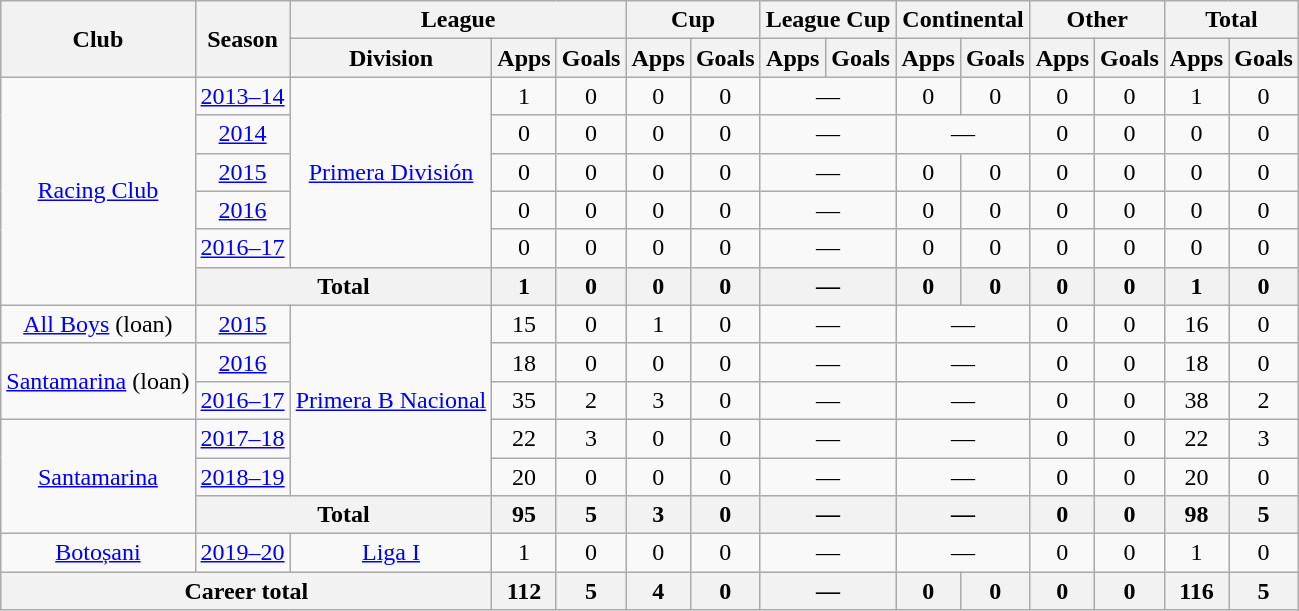<table class="wikitable" style="text-align:center">
<tr>
<th rowspan="2">Club</th>
<th rowspan="2">Season</th>
<th colspan="3">League</th>
<th colspan="2">Cup</th>
<th colspan="2">League Cup</th>
<th colspan="2">Continental</th>
<th colspan="2">Other</th>
<th colspan="2">Total</th>
</tr>
<tr>
<th>Division</th>
<th>Apps</th>
<th>Goals</th>
<th>Apps</th>
<th>Goals</th>
<th>Apps</th>
<th>Goals</th>
<th>Apps</th>
<th>Goals</th>
<th>Apps</th>
<th>Goals</th>
<th>Apps</th>
<th>Goals</th>
</tr>
<tr>
<td rowspan="6"><a href='#'>Racing Club</a></td>
<td><a href='#'>2013–14</a></td>
<td rowspan="5"><a href='#'>Primera División</a></td>
<td>1</td>
<td>0</td>
<td>0</td>
<td>0</td>
<td colspan="2">—</td>
<td>0</td>
<td>0</td>
<td>0</td>
<td>0</td>
<td>1</td>
<td>0</td>
</tr>
<tr>
<td><a href='#'>2014</a></td>
<td>0</td>
<td>0</td>
<td>0</td>
<td>0</td>
<td colspan="2">—</td>
<td colspan="2">—</td>
<td>0</td>
<td>0</td>
<td>0</td>
<td>0</td>
</tr>
<tr>
<td><a href='#'>2015</a></td>
<td>0</td>
<td>0</td>
<td>0</td>
<td>0</td>
<td colspan="2">—</td>
<td>0</td>
<td>0</td>
<td>0</td>
<td>0</td>
<td>0</td>
<td>0</td>
</tr>
<tr>
<td><a href='#'>2016</a></td>
<td>0</td>
<td>0</td>
<td>0</td>
<td>0</td>
<td colspan="2">—</td>
<td>0</td>
<td>0</td>
<td>0</td>
<td>0</td>
<td>0</td>
<td>0</td>
</tr>
<tr>
<td><a href='#'>2016–17</a></td>
<td>0</td>
<td>0</td>
<td>0</td>
<td>0</td>
<td colspan="2">—</td>
<td>0</td>
<td>0</td>
<td>0</td>
<td>0</td>
<td>0</td>
<td>0</td>
</tr>
<tr>
<th colspan="2">Total</th>
<th>1</th>
<th>0</th>
<th>0</th>
<th>0</th>
<th colspan="2">—</th>
<th>0</th>
<th>0</th>
<th>0</th>
<th>0</th>
<th>1</th>
<th>0</th>
</tr>
<tr>
<td rowspan="1"><a href='#'>All Boys</a> (loan)</td>
<td><a href='#'>2015</a></td>
<td rowspan="5"><a href='#'>Primera B Nacional</a></td>
<td>15</td>
<td>0</td>
<td>1</td>
<td>0</td>
<td colspan="2">—</td>
<td colspan="2">—</td>
<td>0</td>
<td>0</td>
<td>16</td>
<td>0</td>
</tr>
<tr>
<td rowspan="2"><a href='#'>Santamarina</a> (loan)</td>
<td><a href='#'>2016</a></td>
<td>18</td>
<td>0</td>
<td>0</td>
<td>0</td>
<td colspan="2">—</td>
<td colspan="2">—</td>
<td>0</td>
<td>0</td>
<td>18</td>
<td>0</td>
</tr>
<tr>
<td><a href='#'>2016–17</a></td>
<td>35</td>
<td>2</td>
<td>3</td>
<td>0</td>
<td colspan="2">—</td>
<td colspan="2">—</td>
<td>0</td>
<td>0</td>
<td>38</td>
<td>2</td>
</tr>
<tr>
<td rowspan="3"><a href='#'>Santamarina</a></td>
<td><a href='#'>2017–18</a></td>
<td>22</td>
<td>3</td>
<td>0</td>
<td>0</td>
<td colspan="2">—</td>
<td colspan="2">—</td>
<td>0</td>
<td>0</td>
<td>22</td>
<td>3</td>
</tr>
<tr>
<td><a href='#'>2018–19</a></td>
<td>20</td>
<td>0</td>
<td>0</td>
<td>0</td>
<td colspan="2">—</td>
<td colspan="2">—</td>
<td>0</td>
<td>0</td>
<td>20</td>
<td>0</td>
</tr>
<tr>
<th colspan="2">Total</th>
<th>95</th>
<th>5</th>
<th>3</th>
<th>0</th>
<th colspan="2">—</th>
<th colspan="2">—</th>
<th>0</th>
<th>0</th>
<th>98</th>
<th>5</th>
</tr>
<tr>
<td rowspan="1"><a href='#'>Botoșani</a></td>
<td><a href='#'>2019–20</a></td>
<td rowspan="1"><a href='#'>Liga I</a></td>
<td>1</td>
<td>0</td>
<td>0</td>
<td>0</td>
<td colspan="2">—</td>
<td colspan="2">—</td>
<td>0</td>
<td>0</td>
<td>1</td>
<td>0</td>
</tr>
<tr>
<th colspan="3">Career total</th>
<th>112</th>
<th>5</th>
<th>4</th>
<th>0</th>
<th colspan="2">—</th>
<th>0</th>
<th>0</th>
<th>0</th>
<th>0</th>
<th>116</th>
<th>5</th>
</tr>
</table>
